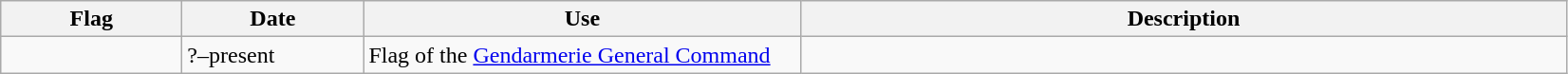<table class="wikitable">
<tr>
<th scope="col" style="width:120px;">Flag</th>
<th scope="col" style="width:120px;">Date</th>
<th scope="col" style="width:300px;">Use</th>
<th scope="col" style="width:530px;">Description</th>
</tr>
<tr>
<td></td>
<td>?–present</td>
<td>Flag of the <a href='#'>Gendarmerie General Command</a></td>
<td></td>
</tr>
</table>
